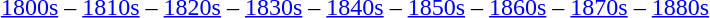<table class="toccolours" style="margin:auto;">
<tr>
<td><br><a href='#'>1800s</a> –
<a href='#'>1810s</a> –
<a href='#'>1820s</a> –
<a href='#'>1830s</a> –
<a href='#'>1840s</a> –
<a href='#'>1850s</a> –
<a href='#'>1860s</a> –
<a href='#'>1870s</a> –
<a href='#'>1880s</a></td>
</tr>
</table>
